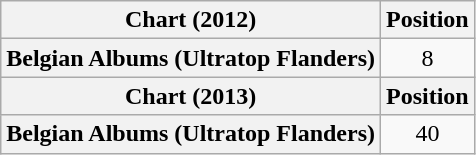<table class="wikitable plainrowheaders" style="text-align:center">
<tr>
<th scope="col">Chart (2012)</th>
<th scope="col">Position</th>
</tr>
<tr>
<th scope="row">Belgian Albums (Ultratop Flanders)</th>
<td>8</td>
</tr>
<tr>
<th scope="col">Chart (2013)</th>
<th scope="col">Position</th>
</tr>
<tr>
<th scope="row">Belgian Albums (Ultratop Flanders)</th>
<td>40</td>
</tr>
</table>
